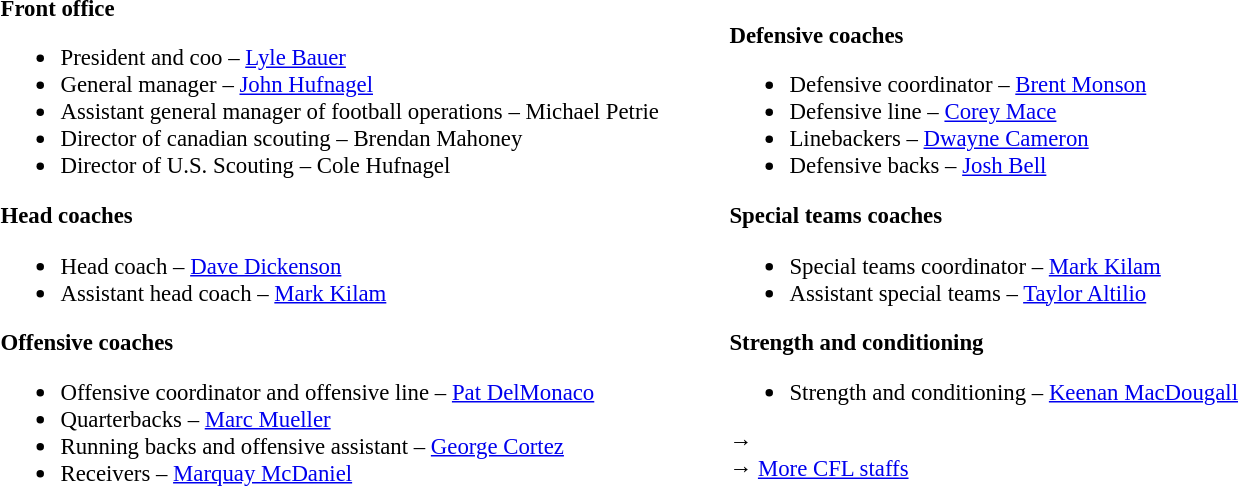<table class="toccolours" style="text-align: left;">
<tr>
<td colspan=7 style="text-align:right;"></td>
</tr>
<tr>
<td style="vertical-align:top;"></td>
<td style="font-size: 95%;vertical-align:top;"><strong>Front office</strong><br><ul><li>President and coo – <a href='#'>Lyle Bauer</a></li><li>General manager – <a href='#'>John Hufnagel</a></li><li>Assistant general manager of football operations – Michael Petrie</li><li>Director of canadian scouting – Brendan Mahoney</li><li>Director of U.S. Scouting – Cole Hufnagel</li></ul><strong>Head coaches</strong><ul><li>Head coach – <a href='#'>Dave Dickenson</a></li><li>Assistant head coach – <a href='#'>Mark Kilam</a></li></ul><strong>Offensive coaches</strong><ul><li>Offensive coordinator and offensive line – <a href='#'>Pat DelMonaco</a></li><li>Quarterbacks – <a href='#'>Marc Mueller</a></li><li>Running backs and offensive assistant – <a href='#'>George Cortez</a></li><li>Receivers – <a href='#'>Marquay McDaniel</a></li></ul></td>
<td width="35"> </td>
<td style="vertical-align:top;"></td>
<td style="font-size: 95%;vertical-align:top;"><br><strong>Defensive coaches</strong><ul><li>Defensive coordinator – <a href='#'>Brent Monson</a></li><li>Defensive line – <a href='#'>Corey Mace</a></li><li>Linebackers – <a href='#'>Dwayne Cameron</a></li><li>Defensive backs – <a href='#'>Josh Bell</a></li></ul><strong>Special teams coaches</strong><ul><li>Special teams coordinator – <a href='#'>Mark Kilam</a></li><li>Assistant special teams – <a href='#'>Taylor Altilio</a></li></ul><strong>Strength and conditioning</strong><ul><li>Strength and conditioning – <a href='#'>Keenan MacDougall</a></li></ul>→ <span> </span><br>
→ <a href='#'>More CFL staffs</a></td>
</tr>
</table>
